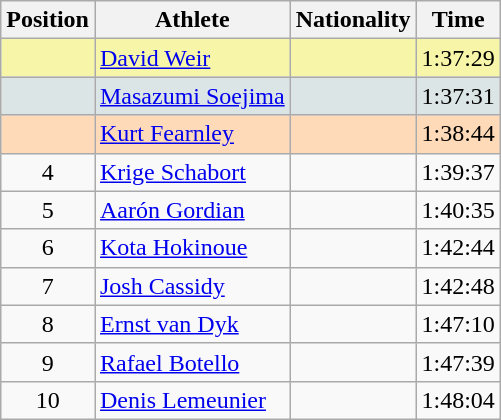<table class="wikitable sortable">
<tr>
<th>Position</th>
<th>Athlete</th>
<th>Nationality</th>
<th>Time</th>
</tr>
<tr bgcolor="#F7F6A8">
<td align=center></td>
<td><a href='#'>David Weir</a></td>
<td></td>
<td>1:37:29</td>
</tr>
<tr bgcolor="#DCE5E5">
<td align=center></td>
<td><a href='#'>Masazumi Soejima</a></td>
<td></td>
<td>1:37:31</td>
</tr>
<tr bgcolor="#FFDAB9">
<td align=center></td>
<td><a href='#'>Kurt Fearnley</a></td>
<td></td>
<td>1:38:44</td>
</tr>
<tr>
<td align=center>4</td>
<td><a href='#'>Krige Schabort</a></td>
<td></td>
<td>1:39:37</td>
</tr>
<tr>
<td align=center>5</td>
<td><a href='#'>Aarón Gordian</a></td>
<td></td>
<td>1:40:35</td>
</tr>
<tr>
<td align=center>6</td>
<td><a href='#'>Kota Hokinoue</a></td>
<td></td>
<td>1:42:44</td>
</tr>
<tr>
<td align=center>7</td>
<td><a href='#'>Josh Cassidy</a></td>
<td></td>
<td>1:42:48</td>
</tr>
<tr>
<td align=center>8</td>
<td><a href='#'>Ernst van Dyk</a></td>
<td></td>
<td>1:47:10</td>
</tr>
<tr>
<td align=center>9</td>
<td><a href='#'>Rafael Botello</a></td>
<td></td>
<td>1:47:39</td>
</tr>
<tr>
<td align=center>10</td>
<td><a href='#'>Denis Lemeunier</a></td>
<td></td>
<td>1:48:04</td>
</tr>
</table>
